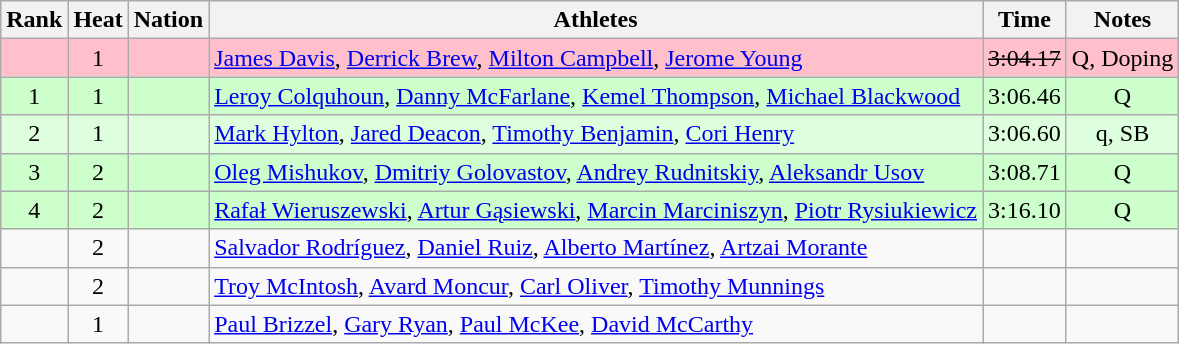<table class="wikitable sortable" style="text-align:center">
<tr>
<th>Rank</th>
<th>Heat</th>
<th>Nation</th>
<th>Athletes</th>
<th>Time</th>
<th>Notes</th>
</tr>
<tr bgcolor=pink>
<td></td>
<td>1</td>
<td align=left></td>
<td align=left><a href='#'>James Davis</a>, <a href='#'>Derrick Brew</a>, <a href='#'>Milton Campbell</a>, <a href='#'>Jerome Young</a></td>
<td><s>3:04.17 </s></td>
<td>Q, Doping</td>
</tr>
<tr bgcolor=ccffcc>
<td>1</td>
<td>1</td>
<td align=left></td>
<td align=left><a href='#'>Leroy Colquhoun</a>, <a href='#'>Danny McFarlane</a>, <a href='#'>Kemel Thompson</a>, <a href='#'>Michael Blackwood</a></td>
<td>3:06.46</td>
<td>Q</td>
</tr>
<tr bgcolor=ddffdd>
<td>2</td>
<td>1</td>
<td align=left></td>
<td align=left><a href='#'>Mark Hylton</a>, <a href='#'>Jared Deacon</a>, <a href='#'>Timothy Benjamin</a>, <a href='#'>Cori Henry</a></td>
<td>3:06.60</td>
<td>q, SB</td>
</tr>
<tr bgcolor=ccffcc>
<td>3</td>
<td>2</td>
<td align=left></td>
<td align=left><a href='#'>Oleg Mishukov</a>, <a href='#'>Dmitriy Golovastov</a>, <a href='#'>Andrey Rudnitskiy</a>, <a href='#'>Aleksandr Usov</a></td>
<td>3:08.71</td>
<td>Q</td>
</tr>
<tr bgcolor=ccffcc>
<td>4</td>
<td>2</td>
<td align=left></td>
<td align=left><a href='#'>Rafał Wieruszewski</a>, <a href='#'>Artur Gąsiewski</a>, <a href='#'>Marcin Marciniszyn</a>, <a href='#'>Piotr Rysiukiewicz</a></td>
<td>3:16.10</td>
<td>Q</td>
</tr>
<tr>
<td></td>
<td>2</td>
<td align=left></td>
<td align=left><a href='#'>Salvador Rodríguez</a>, <a href='#'>Daniel Ruiz</a>, <a href='#'>Alberto Martínez</a>, <a href='#'>Artzai Morante</a></td>
<td></td>
<td></td>
</tr>
<tr>
<td></td>
<td>2</td>
<td align=left></td>
<td align=left><a href='#'>Troy McIntosh</a>, <a href='#'>Avard Moncur</a>, <a href='#'>Carl Oliver</a>, <a href='#'>Timothy Munnings</a></td>
<td></td>
<td></td>
</tr>
<tr>
<td></td>
<td>1</td>
<td align=left></td>
<td align=left><a href='#'>Paul Brizzel</a>, <a href='#'>Gary Ryan</a>, <a href='#'>Paul McKee</a>, <a href='#'>David McCarthy</a></td>
<td></td>
<td></td>
</tr>
</table>
